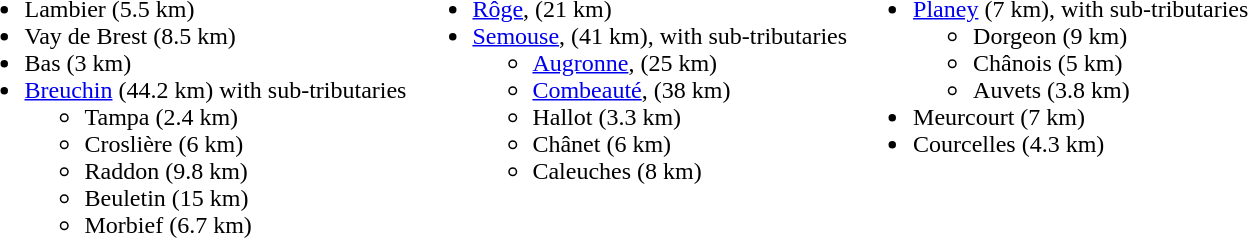<table>
<tr valign="top">
<td><br><ul><li>Lambier (5.5 km)</li><li>Vay de Brest (8.5 km)</li><li>Bas (3 km)</li><li><a href='#'>Breuchin</a> (44.2 km) with sub-tributaries<ul><li>Tampa (2.4 km)</li><li>Croslière (6 km)</li><li>Raddon (9.8 km)</li><li>Beuletin (15 km)</li><li>Morbief (6.7 km)</li></ul></li></ul></td>
<td><br><ul><li><a href='#'>Rôge</a>, (21 km)</li><li><a href='#'>Semouse</a>, (41 km), with sub-tributaries<ul><li><a href='#'>Augronne</a>, (25 km)</li><li><a href='#'>Combeauté</a>, (38 km)</li><li>Hallot (3.3 km)</li><li>Chânet (6 km)</li><li>Caleuches (8 km)</li></ul></li></ul></td>
<td><br><ul><li><a href='#'>Planey</a> (7 km), with sub-tributaries<ul><li>Dorgeon (9 km)</li><li>Chânois (5 km)</li><li>Auvets (3.8 km)</li></ul></li><li>Meurcourt (7 km)</li><li>Courcelles (4.3 km)</li></ul></td>
</tr>
</table>
